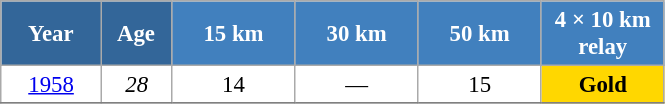<table class="wikitable" style="font-size:95%; text-align:center; border:grey solid 1px; border-collapse:collapse; background:#ffffff;">
<tr>
<th style="background-color:#369; color:white; width:60px;"> Year </th>
<th style="background-color:#369; color:white; width:40px;"> Age </th>
<th style="background-color:#4180be; color:white; width:75px;"> 15 km </th>
<th style="background-color:#4180be; color:white; width:75px;"> 30 km </th>
<th style="background-color:#4180be; color:white; width:75px;"> 50 km </th>
<th style="background-color:#4180be; color:white; width:75px;"> 4 × 10 km <br> relay </th>
</tr>
<tr>
<td><a href='#'>1958</a></td>
<td><em>28</em></td>
<td>14</td>
<td>—</td>
<td>15</td>
<td style="background:gold;"><strong>Gold</strong></td>
</tr>
<tr>
</tr>
</table>
